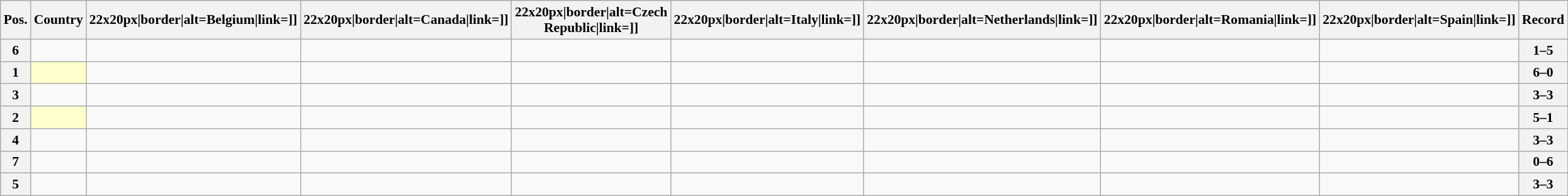<table class="wikitable sortable nowrap" style="text-align:center; font-size:0.9em;">
<tr>
<th>Pos.</th>
<th>Country</th>
<th [[Image:>22x20px|border|alt=Belgium|link=]]</th>
<th [[Image:>22x20px|border|alt=Canada|link=]]</th>
<th [[Image:>22x20px|border|alt=Czech Republic|link=]]</th>
<th [[Image:>22x20px|border|alt=Italy|link=]]</th>
<th [[Image:>22x20px|border|alt=Netherlands|link=]]</th>
<th [[Image:>22x20px|border|alt=Romania|link=]]</th>
<th [[Image:>22x20px|border|alt=Spain|link=]]</th>
<th>Record</th>
</tr>
<tr>
<th>6</th>
<td style="text-align:left;"></td>
<td></td>
<td></td>
<td></td>
<td></td>
<td></td>
<td></td>
<td></td>
<th>1–5</th>
</tr>
<tr>
<th>1</th>
<td style="text-align:left; background:#ffffcc;"></td>
<td></td>
<td></td>
<td></td>
<td></td>
<td></td>
<td></td>
<td></td>
<th>6–0</th>
</tr>
<tr>
<th>3</th>
<td style="text-align:left;"></td>
<td></td>
<td></td>
<td></td>
<td></td>
<td></td>
<td></td>
<td></td>
<th>3–3</th>
</tr>
<tr>
<th>2</th>
<td style="text-align:left; background:#ffffcc;"></td>
<td></td>
<td></td>
<td></td>
<td></td>
<td></td>
<td></td>
<td></td>
<th>5–1</th>
</tr>
<tr>
<th>4</th>
<td style="text-align:left;"></td>
<td></td>
<td></td>
<td></td>
<td></td>
<td></td>
<td></td>
<td></td>
<th>3–3</th>
</tr>
<tr>
<th>7</th>
<td style="text-align:left;"></td>
<td></td>
<td></td>
<td></td>
<td></td>
<td></td>
<td></td>
<td></td>
<th>0–6</th>
</tr>
<tr>
<th>5</th>
<td style="text-align:left;"></td>
<td></td>
<td></td>
<td></td>
<td></td>
<td></td>
<td></td>
<td></td>
<th>3–3</th>
</tr>
</table>
